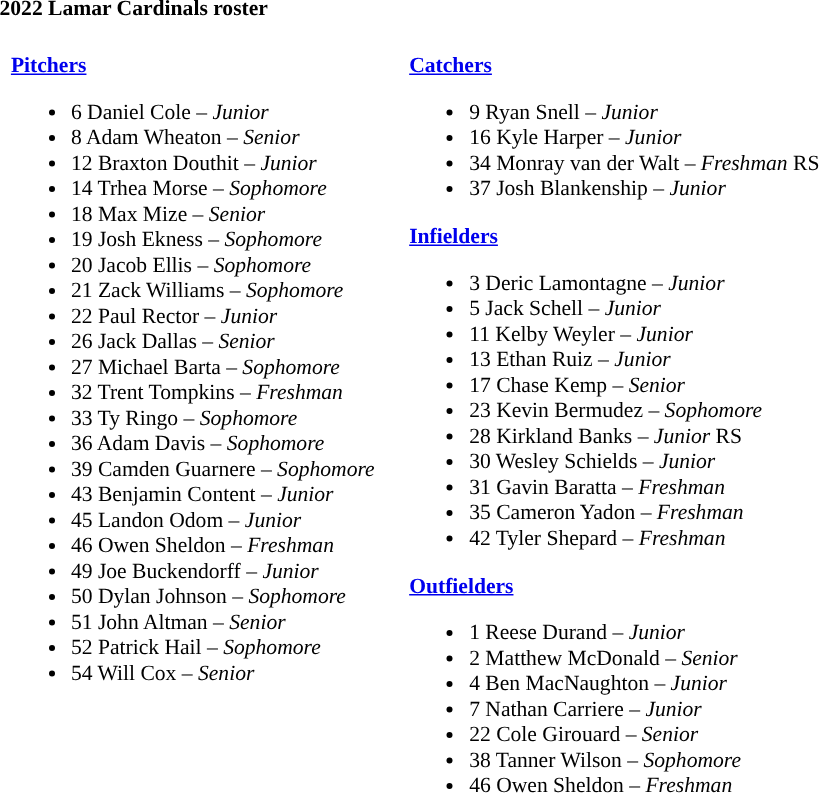<table class="toccolours" style="text-align: left; font-size:90%;">
<tr>
<th colspan="9">2022 Lamar Cardinals roster</th>
</tr>
<tr>
<td width="03"> </td>
<td valign="top"><br><strong><a href='#'>Pitchers</a></strong><ul><li>6 Daniel Cole – <em>Junior</em></li><li>8 Adam Wheaton – <em>Senior</em></li><li>12 Braxton Douthit – <em>Junior</em></li><li>14 Trhea Morse – <em>Sophomore</em></li><li>18 Max Mize – <em>Senior</em></li><li>19 Josh Ekness – <em>Sophomore</em></li><li>20 Jacob Ellis – <em>Sophomore</em></li><li>21 Zack Williams – <em>Sophomore</em></li><li>22 Paul Rector – <em>Junior</em></li><li>26 Jack Dallas – <em>Senior</em></li><li>27 Michael Barta – <em>Sophomore</em></li><li>32 Trent Tompkins – <em>Freshman</em></li><li>33 Ty Ringo – <em>Sophomore</em></li><li>36 Adam Davis – <em>Sophomore</em></li><li>39 Camden Guarnere – <em>Sophomore</em></li><li>43 Benjamin Content – <em>Junior</em></li><li>45 Landon Odom – <em>Junior</em></li><li>46 Owen Sheldon – <em>Freshman</em></li><li>49 Joe Buckendorff – <em>Junior</em></li><li>50 Dylan Johnson – <em>Sophomore</em></li><li>51 John Altman – <em>Senior</em></li><li>52 Patrick Hail – <em>Sophomore</em></li><li>54 Will Cox – <em>Senior</em></li></ul></td>
<td width="15"> </td>
<td valign="top"><br><strong><a href='#'>Catchers</a></strong><ul><li>9 Ryan Snell – <em>Junior</em></li><li>16 Kyle Harper – <em>Junior</em></li><li>34 Monray van der Walt – <em>Freshman</em> RS</li><li>37 Josh Blankenship – <em>Junior</em></li></ul><strong><a href='#'>Infielders</a></strong><ul><li>3 Deric Lamontagne – <em>Junior</em></li><li>5 Jack Schell – <em>Junior</em></li><li>11 Kelby Weyler – <em>Junior</em></li><li>13 Ethan Ruiz – <em>Junior</em></li><li>17 Chase Kemp – <em>Senior</em></li><li>23 Kevin Bermudez – <em>Sophomore</em></li><li>28 Kirkland Banks – <em>Junior</em> RS</li><li>30 Wesley Schields – <em>Junior</em></li><li>31 Gavin Baratta – <em>Freshman</em></li><li>35 Cameron Yadon – <em>Freshman</em></li><li>42 Tyler Shepard – <em>Freshman</em></li></ul><strong><a href='#'>Outfielders</a></strong><ul><li>1 Reese Durand – <em>Junior</em></li><li>2 Matthew McDonald – <em>Senior</em></li><li>4 Ben MacNaughton – <em>Junior</em></li><li>7 Nathan Carriere – <em>Junior</em></li><li>22 Cole Girouard – <em>Senior</em></li><li>38 Tanner Wilson – <em>Sophomore</em></li><li>46 Owen Sheldon – <em>Freshman</em></li></ul></td>
</tr>
</table>
